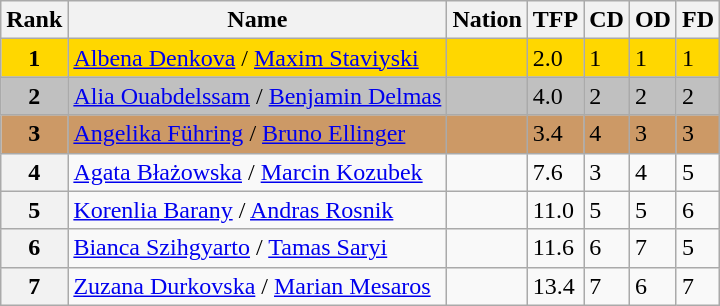<table class="wikitable">
<tr>
<th>Rank</th>
<th>Name</th>
<th>Nation</th>
<th>TFP</th>
<th>CD</th>
<th>OD</th>
<th>FD</th>
</tr>
<tr bgcolor="gold">
<td align="center"><strong>1</strong></td>
<td><a href='#'>Albena Denkova</a> / <a href='#'>Maxim Staviyski</a></td>
<td></td>
<td>2.0</td>
<td>1</td>
<td>1</td>
<td>1</td>
</tr>
<tr bgcolor="silver">
<td align="center"><strong>2</strong></td>
<td><a href='#'>Alia Ouabdelssam</a> / <a href='#'>Benjamin Delmas</a></td>
<td></td>
<td>4.0</td>
<td>2</td>
<td>2</td>
<td>2</td>
</tr>
<tr bgcolor="cc9966">
<td align="center"><strong>3</strong></td>
<td><a href='#'>Angelika Führing</a> / <a href='#'>Bruno Ellinger</a></td>
<td></td>
<td>3.4</td>
<td>4</td>
<td>3</td>
<td>3</td>
</tr>
<tr>
<th>4</th>
<td><a href='#'>Agata Błażowska</a> / <a href='#'>Marcin Kozubek</a></td>
<td></td>
<td>7.6</td>
<td>3</td>
<td>4</td>
<td>5</td>
</tr>
<tr>
<th>5</th>
<td><a href='#'>Korenlia Barany</a> / <a href='#'>Andras Rosnik</a></td>
<td></td>
<td>11.0</td>
<td>5</td>
<td>5</td>
<td>6</td>
</tr>
<tr>
<th>6</th>
<td><a href='#'>Bianca Szihgyarto</a> / <a href='#'>Tamas Saryi</a></td>
<td></td>
<td>11.6</td>
<td>6</td>
<td>7</td>
<td>5</td>
</tr>
<tr>
<th>7</th>
<td><a href='#'>Zuzana Durkovska</a> / <a href='#'>Marian Mesaros</a></td>
<td></td>
<td>13.4</td>
<td>7</td>
<td>6</td>
<td>7</td>
</tr>
</table>
